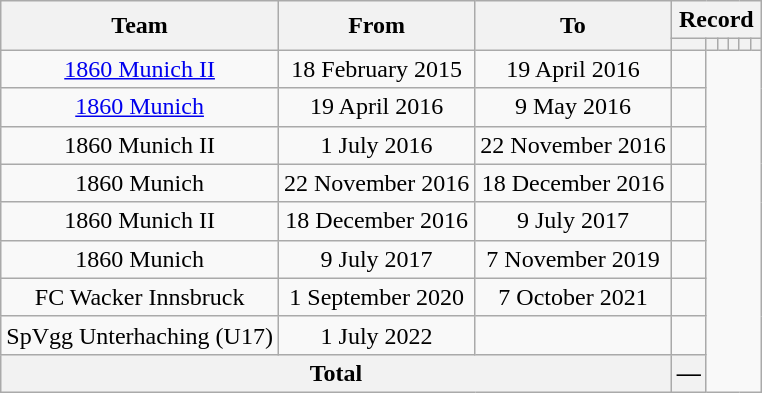<table class="wikitable" style="text-align: center">
<tr>
<th rowspan="2">Team</th>
<th rowspan="2">From</th>
<th rowspan="2">To</th>
<th colspan="6">Record</th>
</tr>
<tr>
<th></th>
<th></th>
<th></th>
<th></th>
<th></th>
<th></th>
</tr>
<tr>
<td><a href='#'>1860 Munich II</a></td>
<td>18 February 2015</td>
<td>19 April 2016<br></td>
<td></td>
</tr>
<tr>
<td><a href='#'>1860 Munich</a></td>
<td>19 April 2016</td>
<td>9 May 2016<br></td>
<td></td>
</tr>
<tr>
<td>1860 Munich II</td>
<td>1 July 2016</td>
<td>22 November 2016<br></td>
<td></td>
</tr>
<tr>
<td>1860 Munich</td>
<td>22 November 2016</td>
<td>18 December 2016<br></td>
<td></td>
</tr>
<tr>
<td>1860 Munich II</td>
<td>18 December 2016</td>
<td>9 July 2017<br></td>
<td></td>
</tr>
<tr>
<td>1860 Munich</td>
<td>9 July 2017</td>
<td>7 November 2019<br></td>
<td></td>
</tr>
<tr>
<td>FC Wacker Innsbruck</td>
<td>1 September 2020</td>
<td>7 October 2021<br></td>
<td></td>
</tr>
<tr>
<td>SpVgg Unterhaching (U17)</td>
<td>1 July 2022</td>
<td><br></td>
<td></td>
</tr>
<tr>
<th colspan="3">Total<br></th>
<th>—</th>
</tr>
</table>
